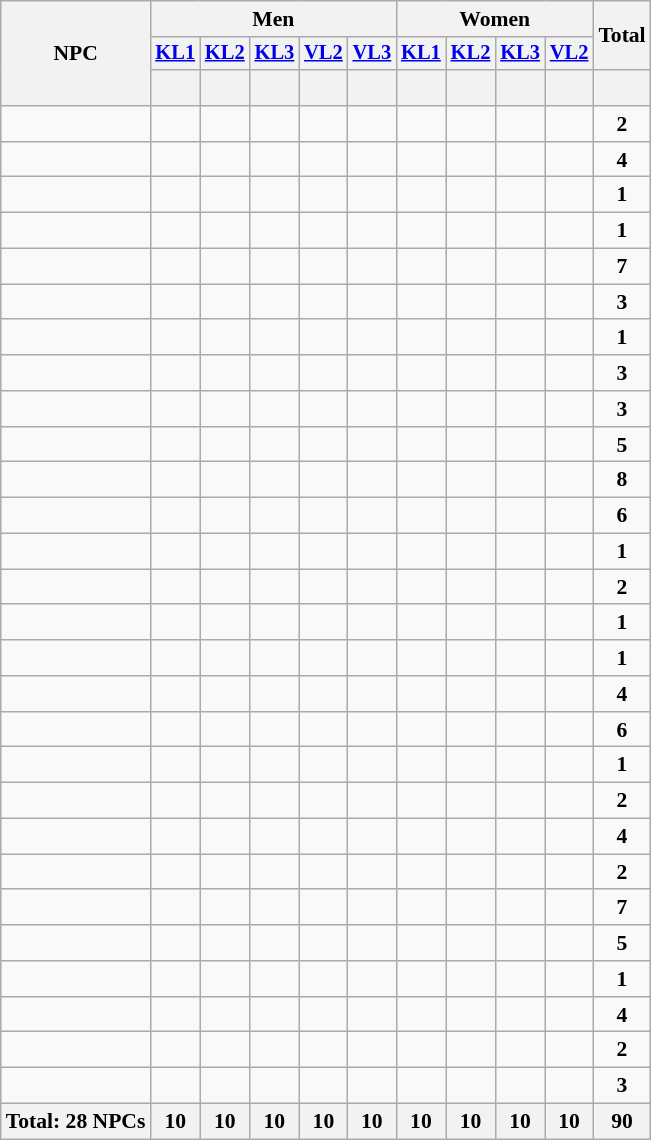<table class="wikitable sortable" style="text-align:center; font-size:90%">
<tr>
<th rowspan=3>NPC</th>
<th colspan=5>Men</th>
<th colspan=4>Women</th>
<th rowspan=2>Total</th>
</tr>
<tr style=font-size:95%>
<th><a href='#'>KL1</a></th>
<th><a href='#'>KL2</a></th>
<th><a href='#'>KL3</a></th>
<th><a href='#'>VL2</a></th>
<th><a href='#'>VL3</a></th>
<th><a href='#'>KL1</a></th>
<th><a href='#'>KL2</a></th>
<th><a href='#'>KL3</a></th>
<th><a href='#'>VL2</a></th>
</tr>
<tr style="text-align:center;">
<th> </th>
<th></th>
<th></th>
<th></th>
<th></th>
<th></th>
<th></th>
<th></th>
<th></th>
<th></th>
</tr>
<tr>
<td align=left></td>
<td></td>
<td></td>
<td></td>
<td></td>
<td></td>
<td></td>
<td></td>
<td></td>
<td></td>
<td><strong>2</strong></td>
</tr>
<tr>
<td align=left></td>
<td></td>
<td></td>
<td></td>
<td></td>
<td></td>
<td></td>
<td></td>
<td></td>
<td></td>
<td><strong>4</strong></td>
</tr>
<tr>
<td align=left></td>
<td></td>
<td></td>
<td></td>
<td></td>
<td></td>
<td></td>
<td></td>
<td></td>
<td></td>
<td><strong>1</strong></td>
</tr>
<tr>
<td align=left></td>
<td></td>
<td></td>
<td></td>
<td></td>
<td></td>
<td></td>
<td></td>
<td></td>
<td></td>
<td><strong>1</strong></td>
</tr>
<tr>
<td align=left></td>
<td></td>
<td></td>
<td></td>
<td></td>
<td></td>
<td></td>
<td></td>
<td></td>
<td></td>
<td><strong>7</strong></td>
</tr>
<tr>
<td align=left></td>
<td></td>
<td></td>
<td></td>
<td></td>
<td></td>
<td></td>
<td></td>
<td></td>
<td></td>
<td><strong>3</strong></td>
</tr>
<tr>
<td align=left></td>
<td></td>
<td></td>
<td></td>
<td></td>
<td></td>
<td></td>
<td></td>
<td></td>
<td></td>
<td><strong>1</strong></td>
</tr>
<tr>
<td align=left></td>
<td></td>
<td></td>
<td></td>
<td></td>
<td></td>
<td></td>
<td></td>
<td></td>
<td></td>
<td><strong>3</strong></td>
</tr>
<tr>
<td align=left></td>
<td></td>
<td></td>
<td></td>
<td></td>
<td></td>
<td></td>
<td></td>
<td></td>
<td></td>
<td><strong>3</strong></td>
</tr>
<tr>
<td align=left></td>
<td></td>
<td></td>
<td></td>
<td></td>
<td></td>
<td></td>
<td></td>
<td></td>
<td></td>
<td><strong>5</strong></td>
</tr>
<tr>
<td align=left></td>
<td></td>
<td></td>
<td></td>
<td></td>
<td></td>
<td></td>
<td></td>
<td></td>
<td></td>
<td><strong>8</strong></td>
</tr>
<tr>
<td align=left></td>
<td></td>
<td></td>
<td></td>
<td></td>
<td></td>
<td></td>
<td></td>
<td></td>
<td></td>
<td><strong>6</strong></td>
</tr>
<tr>
<td align=left></td>
<td></td>
<td></td>
<td></td>
<td></td>
<td></td>
<td></td>
<td></td>
<td></td>
<td></td>
<td><strong>1</strong></td>
</tr>
<tr>
<td align=left></td>
<td></td>
<td></td>
<td></td>
<td></td>
<td></td>
<td></td>
<td></td>
<td></td>
<td></td>
<td><strong>2</strong></td>
</tr>
<tr>
<td align=left></td>
<td></td>
<td></td>
<td></td>
<td></td>
<td></td>
<td></td>
<td></td>
<td></td>
<td></td>
<td><strong>1</strong></td>
</tr>
<tr>
<td align=left></td>
<td></td>
<td></td>
<td></td>
<td></td>
<td></td>
<td></td>
<td></td>
<td></td>
<td></td>
<td><strong>1</strong></td>
</tr>
<tr>
<td align=left></td>
<td></td>
<td></td>
<td></td>
<td></td>
<td></td>
<td></td>
<td></td>
<td></td>
<td></td>
<td><strong>4</strong></td>
</tr>
<tr>
<td align=left></td>
<td></td>
<td></td>
<td></td>
<td></td>
<td></td>
<td></td>
<td></td>
<td></td>
<td></td>
<td><strong>6</strong></td>
</tr>
<tr>
<td align=left></td>
<td></td>
<td></td>
<td></td>
<td></td>
<td></td>
<td></td>
<td></td>
<td></td>
<td></td>
<td><strong>1</strong></td>
</tr>
<tr>
<td align=left></td>
<td></td>
<td></td>
<td></td>
<td></td>
<td></td>
<td></td>
<td></td>
<td></td>
<td></td>
<td><strong>2</strong></td>
</tr>
<tr>
<td align=left></td>
<td></td>
<td></td>
<td></td>
<td></td>
<td></td>
<td></td>
<td></td>
<td></td>
<td></td>
<td><strong>4</strong></td>
</tr>
<tr>
<td align=left></td>
<td></td>
<td></td>
<td></td>
<td></td>
<td></td>
<td></td>
<td></td>
<td></td>
<td></td>
<td><strong>2</strong></td>
</tr>
<tr>
<td align=left></td>
<td></td>
<td></td>
<td></td>
<td></td>
<td></td>
<td></td>
<td></td>
<td></td>
<td></td>
<td><strong>7</strong></td>
</tr>
<tr>
<td align=left></td>
<td></td>
<td></td>
<td></td>
<td></td>
<td></td>
<td></td>
<td></td>
<td></td>
<td></td>
<td><strong>5</strong></td>
</tr>
<tr>
<td align=left></td>
<td></td>
<td></td>
<td></td>
<td></td>
<td></td>
<td></td>
<td></td>
<td></td>
<td></td>
<td><strong>1</strong></td>
</tr>
<tr>
<td align=left></td>
<td></td>
<td></td>
<td></td>
<td></td>
<td></td>
<td></td>
<td></td>
<td></td>
<td></td>
<td><strong>4</strong></td>
</tr>
<tr>
<td align=left></td>
<td></td>
<td></td>
<td></td>
<td></td>
<td></td>
<td></td>
<td></td>
<td></td>
<td></td>
<td><strong>2</strong></td>
</tr>
<tr>
<td align=left></td>
<td></td>
<td></td>
<td></td>
<td></td>
<td></td>
<td></td>
<td></td>
<td></td>
<td></td>
<td><strong>3</strong></td>
</tr>
<tr>
<th>Total: 28 NPCs</th>
<th>10</th>
<th>10</th>
<th>10</th>
<th>10</th>
<th>10</th>
<th>10</th>
<th>10</th>
<th>10</th>
<th>10</th>
<th>90</th>
</tr>
</table>
